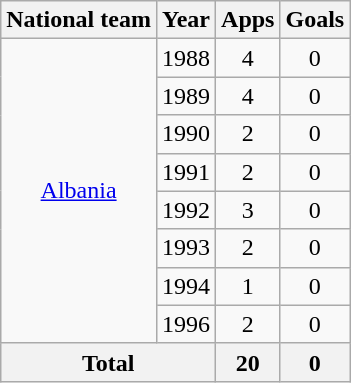<table class="wikitable" style="text-align:center">
<tr>
<th>National team</th>
<th>Year</th>
<th>Apps</th>
<th>Goals</th>
</tr>
<tr>
<td rowspan="8"><a href='#'>Albania</a></td>
<td>1988</td>
<td>4</td>
<td>0</td>
</tr>
<tr>
<td>1989</td>
<td>4</td>
<td>0</td>
</tr>
<tr>
<td>1990</td>
<td>2</td>
<td>0</td>
</tr>
<tr>
<td>1991</td>
<td>2</td>
<td>0</td>
</tr>
<tr>
<td>1992</td>
<td>3</td>
<td>0</td>
</tr>
<tr>
<td>1993</td>
<td>2</td>
<td>0</td>
</tr>
<tr>
<td>1994</td>
<td>1</td>
<td>0</td>
</tr>
<tr>
<td>1996</td>
<td>2</td>
<td>0</td>
</tr>
<tr>
<th colspan="2">Total</th>
<th>20</th>
<th>0</th>
</tr>
</table>
